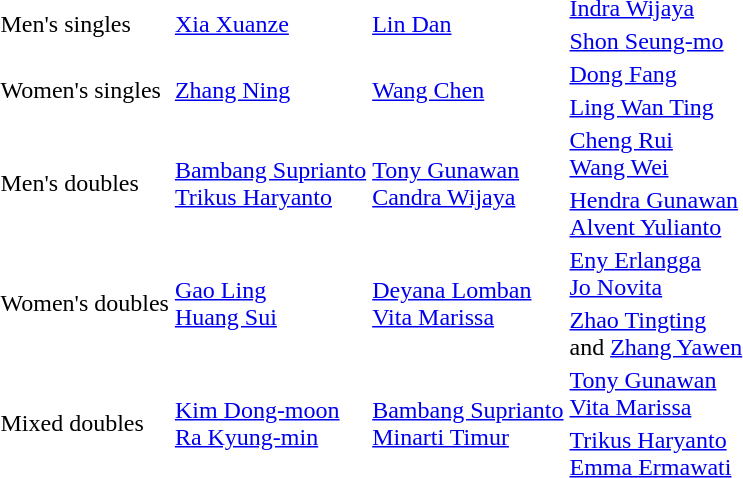<table>
<tr>
<td rowspan=2>Men's singles</td>
<td rowspan=2> <a href='#'>Xia Xuanze</a></td>
<td rowspan=2> <a href='#'>Lin Dan</a></td>
<td> <a href='#'>Indra Wijaya</a></td>
</tr>
<tr>
<td> <a href='#'>Shon Seung-mo</a></td>
</tr>
<tr>
<td rowspan=2>Women's singles</td>
<td rowspan=2> <a href='#'>Zhang Ning</a></td>
<td rowspan=2> <a href='#'>Wang Chen</a></td>
<td> <a href='#'>Dong Fang</a></td>
</tr>
<tr>
<td> <a href='#'>Ling Wan Ting</a></td>
</tr>
<tr>
<td rowspan=2>Men's doubles</td>
<td rowspan=2> <a href='#'>Bambang Suprianto</a><br><a href='#'>Trikus Haryanto</a></td>
<td rowspan=2> <a href='#'>Tony Gunawan</a><br><a href='#'>Candra Wijaya</a></td>
<td> <a href='#'>Cheng Rui</a><br><a href='#'>Wang Wei</a></td>
</tr>
<tr>
<td> <a href='#'>Hendra Gunawan</a><br><a href='#'>Alvent Yulianto</a></td>
</tr>
<tr>
<td rowspan=2>Women's doubles</td>
<td rowspan=2> <a href='#'>Gao Ling</a><br><a href='#'>Huang Sui</a></td>
<td rowspan=2> <a href='#'>Deyana Lomban</a><br><a href='#'>Vita Marissa</a></td>
<td> <a href='#'>Eny Erlangga</a><br><a href='#'>Jo Novita</a></td>
</tr>
<tr>
<td> <a href='#'>Zhao Tingting</a><br>and <a href='#'>Zhang Yawen</a></td>
</tr>
<tr>
<td rowspan=2>Mixed doubles</td>
<td rowspan=2> <a href='#'>Kim Dong-moon</a><br><a href='#'>Ra Kyung-min</a></td>
<td rowspan=2> <a href='#'>Bambang Suprianto</a><br><a href='#'>Minarti Timur</a></td>
<td> <a href='#'>Tony Gunawan</a><br><a href='#'>Vita Marissa</a></td>
</tr>
<tr>
<td> <a href='#'>Trikus Haryanto</a><br><a href='#'>Emma Ermawati</a></td>
</tr>
</table>
